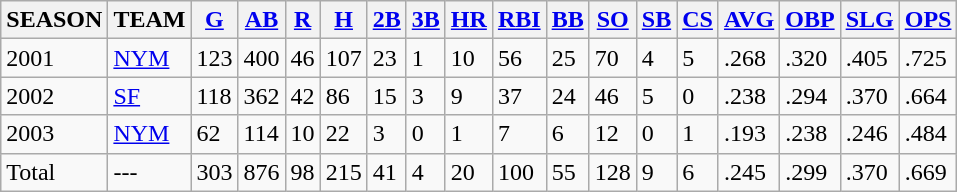<table class="wikitable">
<tr>
<th>SEASON</th>
<th>TEAM</th>
<th><a href='#'>G</a></th>
<th><a href='#'>AB</a></th>
<th><a href='#'>R</a></th>
<th><a href='#'>H</a></th>
<th><a href='#'>2B</a></th>
<th><a href='#'>3B</a></th>
<th><a href='#'>HR</a></th>
<th><a href='#'>RBI</a></th>
<th><a href='#'>BB</a></th>
<th><a href='#'>SO</a></th>
<th><a href='#'>SB</a></th>
<th><a href='#'>CS</a></th>
<th><a href='#'>AVG</a></th>
<th><a href='#'>OBP</a></th>
<th><a href='#'>SLG</a></th>
<th><a href='#'>OPS</a></th>
</tr>
<tr>
<td>2001</td>
<td><a href='#'>NYM</a></td>
<td>123</td>
<td>400</td>
<td>46</td>
<td>107</td>
<td>23</td>
<td>1</td>
<td>10</td>
<td>56</td>
<td>25</td>
<td>70</td>
<td>4</td>
<td>5</td>
<td>.268</td>
<td>.320</td>
<td>.405</td>
<td>.725</td>
</tr>
<tr>
<td>2002</td>
<td><a href='#'>SF</a></td>
<td>118</td>
<td>362</td>
<td>42</td>
<td>86</td>
<td>15</td>
<td>3</td>
<td>9</td>
<td>37</td>
<td>24</td>
<td>46</td>
<td>5</td>
<td>0</td>
<td>.238</td>
<td>.294</td>
<td>.370</td>
<td>.664</td>
</tr>
<tr>
<td>2003</td>
<td><a href='#'>NYM</a></td>
<td>62</td>
<td>114</td>
<td>10</td>
<td>22</td>
<td>3</td>
<td>0</td>
<td>1</td>
<td>7</td>
<td>6</td>
<td>12</td>
<td>0</td>
<td>1</td>
<td>.193</td>
<td>.238</td>
<td>.246</td>
<td>.484</td>
</tr>
<tr>
<td>Total</td>
<td>---</td>
<td>303</td>
<td>876</td>
<td>98</td>
<td>215</td>
<td>41</td>
<td>4</td>
<td>20</td>
<td>100</td>
<td>55</td>
<td>128</td>
<td>9</td>
<td>6</td>
<td>.245</td>
<td>.299</td>
<td>.370</td>
<td>.669</td>
</tr>
</table>
